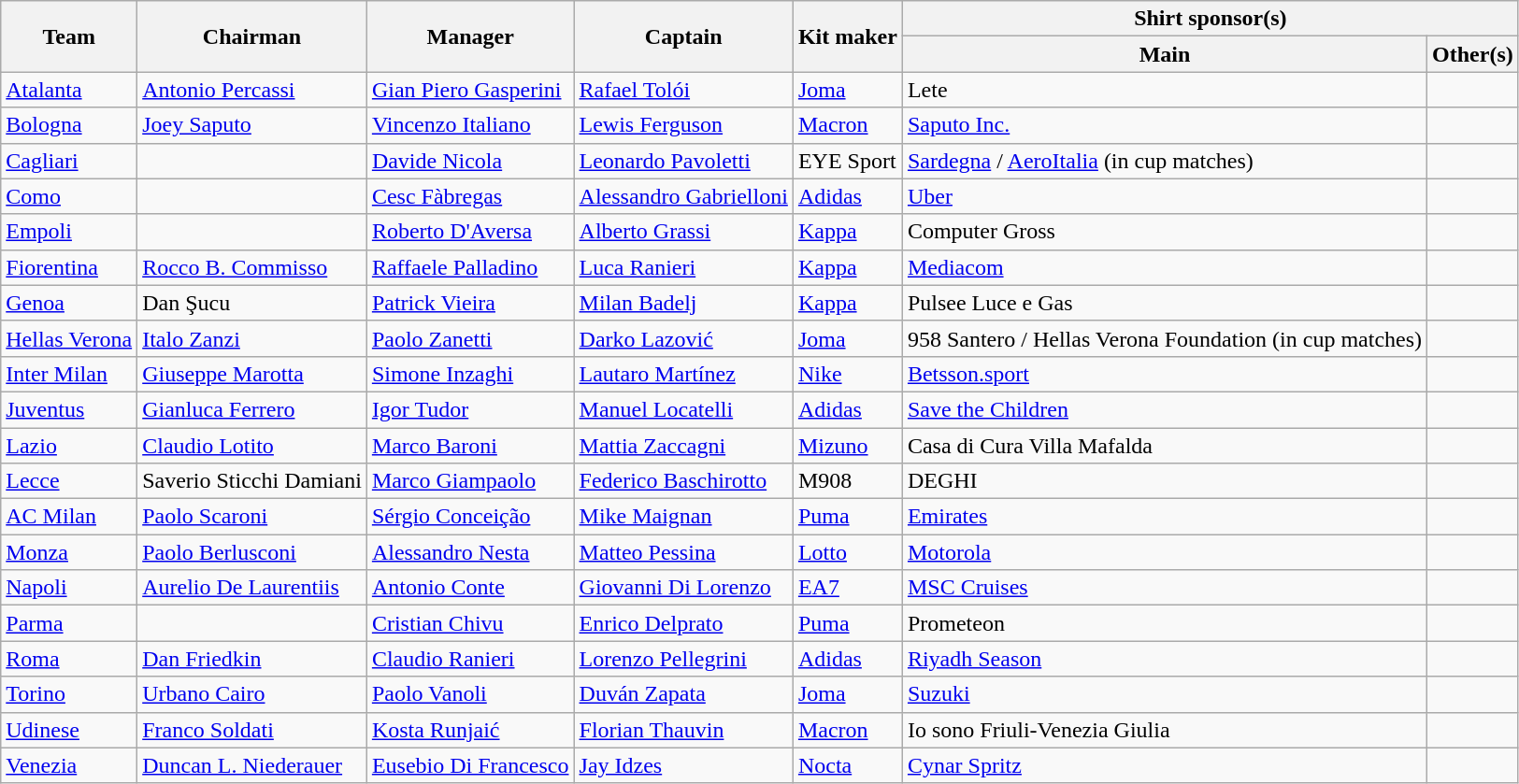<table class="wikitable sortable">
<tr>
<th rowspan="2">Team</th>
<th rowspan="2">Chairman</th>
<th rowspan="2">Manager</th>
<th rowspan="2">Captain</th>
<th rowspan="2">Kit maker</th>
<th colspan="2">Shirt sponsor(s)</th>
</tr>
<tr>
<th>Main</th>
<th>Other(s)</th>
</tr>
<tr>
<td><a href='#'>Atalanta</a></td>
<td> <a href='#'>Antonio Percassi</a></td>
<td> <a href='#'>Gian Piero Gasperini</a></td>
<td> <a href='#'>Rafael Tolói</a></td>
<td><a href='#'>Joma</a></td>
<td>Lete</td>
<td></td>
</tr>
<tr>
<td><a href='#'>Bologna</a></td>
<td> <a href='#'>Joey Saputo</a></td>
<td> <a href='#'>Vincenzo Italiano</a></td>
<td> <a href='#'>Lewis Ferguson</a></td>
<td><a href='#'>Macron</a></td>
<td><a href='#'>Saputo Inc.</a></td>
<td></td>
</tr>
<tr>
<td><a href='#'>Cagliari</a></td>
<td> </td>
<td> <a href='#'>Davide Nicola</a></td>
<td> <a href='#'>Leonardo Pavoletti</a></td>
<td>EYE Sport</td>
<td><a href='#'>Sardegna</a> / <a href='#'>AeroItalia</a> (in cup matches)</td>
<td></td>
</tr>
<tr>
<td><a href='#'>Como</a></td>
<td> </td>
<td> <a href='#'>Cesc Fàbregas</a></td>
<td> <a href='#'>Alessandro Gabrielloni</a></td>
<td><a href='#'>Adidas</a></td>
<td><a href='#'>Uber</a></td>
<td></td>
</tr>
<tr>
<td><a href='#'>Empoli</a></td>
<td> </td>
<td> <a href='#'>Roberto D'Aversa</a></td>
<td> <a href='#'>Alberto Grassi</a></td>
<td><a href='#'>Kappa</a></td>
<td>Computer Gross</td>
<td></td>
</tr>
<tr>
<td><a href='#'>Fiorentina</a></td>
<td> <a href='#'>Rocco B. Commisso</a></td>
<td> <a href='#'>Raffaele Palladino</a></td>
<td> <a href='#'>Luca Ranieri</a></td>
<td><a href='#'>Kappa</a></td>
<td><a href='#'>Mediacom</a></td>
<td></td>
</tr>
<tr>
<td><a href='#'>Genoa</a></td>
<td> Dan Şucu</td>
<td> <a href='#'>Patrick Vieira</a></td>
<td> <a href='#'>Milan Badelj</a></td>
<td><a href='#'>Kappa</a></td>
<td>Pulsee Luce e Gas</td>
<td></td>
</tr>
<tr>
<td><a href='#'>Hellas Verona</a></td>
<td> <a href='#'>Italo Zanzi</a></td>
<td> <a href='#'>Paolo Zanetti</a></td>
<td> <a href='#'>Darko Lazović</a></td>
<td><a href='#'>Joma</a></td>
<td>958 Santero / Hellas Verona Foundation (in cup matches)</td>
<td></td>
</tr>
<tr>
<td><a href='#'>Inter Milan</a></td>
<td> <a href='#'>Giuseppe Marotta</a></td>
<td> <a href='#'>Simone Inzaghi</a></td>
<td> <a href='#'>Lautaro Martínez</a></td>
<td><a href='#'>Nike</a></td>
<td><a href='#'>Betsson.sport</a></td>
<td></td>
</tr>
<tr>
<td><a href='#'>Juventus</a></td>
<td> <a href='#'>Gianluca Ferrero</a></td>
<td> <a href='#'>Igor Tudor</a></td>
<td> <a href='#'>Manuel Locatelli</a></td>
<td><a href='#'>Adidas</a></td>
<td><a href='#'>Save the Children</a></td>
<td></td>
</tr>
<tr>
<td><a href='#'>Lazio</a></td>
<td> <a href='#'>Claudio Lotito</a></td>
<td> <a href='#'>Marco Baroni</a></td>
<td> <a href='#'>Mattia Zaccagni</a></td>
<td><a href='#'>Mizuno</a></td>
<td>Casa di Cura Villa Mafalda</td>
<td></td>
</tr>
<tr>
<td><a href='#'>Lecce</a></td>
<td> Saverio Sticchi Damiani</td>
<td> <a href='#'>Marco Giampaolo</a></td>
<td> <a href='#'>Federico Baschirotto</a></td>
<td>M908</td>
<td>DEGHI</td>
<td></td>
</tr>
<tr>
<td><a href='#'>AC Milan</a></td>
<td> <a href='#'>Paolo Scaroni</a></td>
<td> <a href='#'>Sérgio Conceição</a></td>
<td> <a href='#'>Mike Maignan</a></td>
<td><a href='#'>Puma</a></td>
<td><a href='#'>Emirates</a></td>
<td></td>
</tr>
<tr>
<td><a href='#'>Monza</a></td>
<td> <a href='#'>Paolo Berlusconi</a></td>
<td> <a href='#'>Alessandro Nesta</a></td>
<td> <a href='#'>Matteo Pessina</a></td>
<td><a href='#'>Lotto</a></td>
<td><a href='#'>Motorola</a></td>
<td></td>
</tr>
<tr>
<td><a href='#'>Napoli</a></td>
<td> <a href='#'>Aurelio De Laurentiis</a></td>
<td> <a href='#'>Antonio Conte</a></td>
<td> <a href='#'>Giovanni Di Lorenzo</a></td>
<td><a href='#'>EA7</a></td>
<td><a href='#'>MSC Cruises</a></td>
<td></td>
</tr>
<tr>
<td><a href='#'>Parma</a></td>
<td> </td>
<td> <a href='#'>Cristian Chivu</a></td>
<td> <a href='#'>Enrico Delprato</a></td>
<td><a href='#'>Puma</a></td>
<td>Prometeon</td>
<td></td>
</tr>
<tr>
<td><a href='#'>Roma</a></td>
<td> <a href='#'>Dan Friedkin</a></td>
<td> <a href='#'>Claudio Ranieri</a></td>
<td> <a href='#'>Lorenzo Pellegrini</a></td>
<td><a href='#'>Adidas</a></td>
<td><a href='#'>Riyadh Season</a></td>
<td></td>
</tr>
<tr>
<td><a href='#'>Torino</a></td>
<td> <a href='#'>Urbano Cairo</a></td>
<td> <a href='#'>Paolo Vanoli</a></td>
<td> <a href='#'>Duván Zapata</a></td>
<td><a href='#'>Joma</a></td>
<td><a href='#'>Suzuki</a></td>
<td></td>
</tr>
<tr>
<td><a href='#'>Udinese</a></td>
<td> <a href='#'>Franco Soldati</a></td>
<td> <a href='#'>Kosta Runjaić</a></td>
<td> <a href='#'>Florian Thauvin</a></td>
<td><a href='#'>Macron</a></td>
<td>Io sono Friuli-Venezia Giulia</td>
<td></td>
</tr>
<tr>
<td><a href='#'>Venezia</a></td>
<td> <a href='#'>Duncan L. Niederauer</a></td>
<td> <a href='#'>Eusebio Di Francesco</a></td>
<td> <a href='#'>Jay Idzes</a></td>
<td><a href='#'>Nocta</a></td>
<td><a href='#'>Cynar Spritz</a></td>
<td></td>
</tr>
</table>
